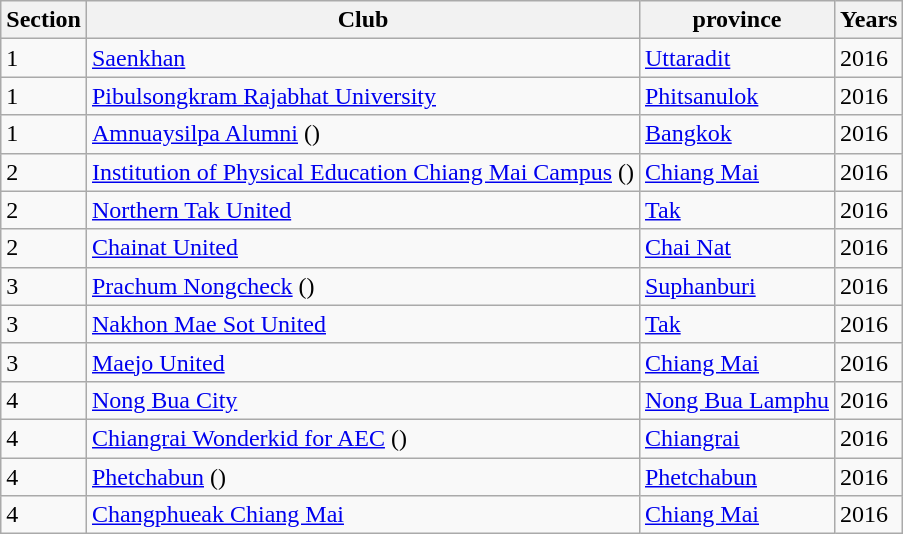<table class="wikitable">
<tr>
<th>Section</th>
<th>Club</th>
<th>province</th>
<th>Years</th>
</tr>
<tr>
<td>1</td>
<td><a href='#'>Saenkhan</a></td>
<td><a href='#'>Uttaradit</a></td>
<td>2016</td>
</tr>
<tr>
<td>1</td>
<td><a href='#'>Pibulsongkram Rajabhat University</a></td>
<td><a href='#'>Phitsanulok</a></td>
<td>2016</td>
</tr>
<tr>
<td>1</td>
<td><a href='#'>Amnuaysilpa Alumni</a> ()</td>
<td><a href='#'>Bangkok</a></td>
<td>2016</td>
</tr>
<tr>
<td>2</td>
<td><a href='#'>Institution of Physical Education Chiang Mai Campus</a> ()</td>
<td><a href='#'>Chiang Mai</a></td>
<td>2016</td>
</tr>
<tr>
<td>2</td>
<td><a href='#'>Northern Tak United</a></td>
<td><a href='#'>Tak</a></td>
<td>2016</td>
</tr>
<tr>
<td>2</td>
<td><a href='#'>Chainat United</a></td>
<td><a href='#'>Chai Nat</a></td>
<td>2016</td>
</tr>
<tr>
<td>3</td>
<td><a href='#'>Prachum Nongcheck</a> ()</td>
<td><a href='#'>Suphanburi</a></td>
<td>2016</td>
</tr>
<tr>
<td>3</td>
<td><a href='#'>Nakhon Mae Sot United</a></td>
<td><a href='#'>Tak</a></td>
<td>2016</td>
</tr>
<tr>
<td>3</td>
<td><a href='#'>Maejo United</a></td>
<td><a href='#'>Chiang Mai</a></td>
<td>2016</td>
</tr>
<tr>
<td>4</td>
<td><a href='#'>Nong Bua City</a></td>
<td><a href='#'>Nong Bua Lamphu</a></td>
<td>2016</td>
</tr>
<tr>
<td>4</td>
<td><a href='#'>Chiangrai Wonderkid for AEC</a> ()</td>
<td><a href='#'>Chiangrai</a></td>
<td>2016</td>
</tr>
<tr>
<td>4</td>
<td><a href='#'>Phetchabun</a> ()</td>
<td><a href='#'>Phetchabun</a></td>
<td>2016</td>
</tr>
<tr>
<td>4</td>
<td><a href='#'>Changphueak Chiang Mai</a></td>
<td><a href='#'>Chiang Mai</a></td>
<td>2016</td>
</tr>
</table>
